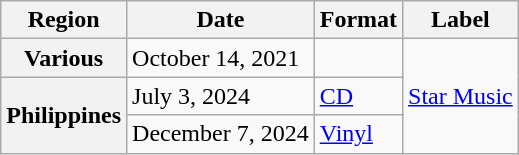<table class="wikitable plainrowheaders">
<tr>
<th scope="col">Region</th>
<th scope="col">Date</th>
<th scope="col">Format</th>
<th scope="col">Label</th>
</tr>
<tr>
<th scope="row">Various</th>
<td>October 14, 2021</td>
<td></td>
<td rowspan="3"><a href='#'>Star Music</a></td>
</tr>
<tr>
<th scope="row" rowspan="2">Philippines</th>
<td>July 3, 2024</td>
<td><a href='#'>CD</a></td>
</tr>
<tr>
<td>December 7, 2024</td>
<td><a href='#'>Vinyl</a></td>
</tr>
</table>
